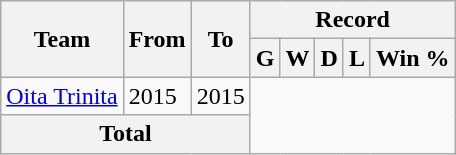<table class="wikitable" style="text-align: center">
<tr>
<th rowspan="2">Team</th>
<th rowspan="2">From</th>
<th rowspan="2">To</th>
<th colspan="5">Record</th>
</tr>
<tr>
<th>G</th>
<th>W</th>
<th>D</th>
<th>L</th>
<th>Win %</th>
</tr>
<tr>
<td align="left"><a href='#'>Oita Trinita</a></td>
<td align="left">2015</td>
<td align="left">2015<br></td>
</tr>
<tr>
<th colspan="3">Total<br></th>
</tr>
</table>
